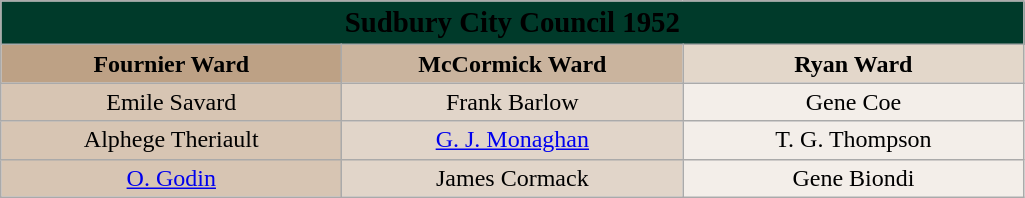<table class="wikitable">
<tr>
<td style= "text-align:center; width: 660px;" colspan="3" bgcolor=003A2A><span><big><strong>Sudbury City Council 1952</strong></big></span></td>
</tr>
<tr>
<td style="text-align:center; width: 220px;" bgcolor= BDA185><strong>Fournier Ward</strong></td>
<td style="text-align:center; width: 220px;" bgcolor= CAB49E><strong>McCormick Ward</strong></td>
<td style="text-align:center; width: 220px;" bgcolor= E3D7CA><strong>Ryan Ward</strong></td>
</tr>
<tr>
<td style="text-align:center;" bgcolor= D7C5B3>Emile Savard</td>
<td style="text-align:center;" bgcolor= E1D5C9>Frank Barlow</td>
<td style="text-align:center;" bgcolor= F3EEE9>Gene Coe</td>
</tr>
<tr>
<td style="text-align:center;" bgcolor= D7C5B3>Alphege Theriault</td>
<td style="text-align:center;" bgcolor= E1D5C9><a href='#'>G. J. Monaghan</a></td>
<td style="text-align:center;" bgcolor= F3EEE9>T. G. Thompson</td>
</tr>
<tr>
<td style="text-align:center;" bgcolor= D7C5B3><a href='#'>O. Godin</a></td>
<td style="text-align:center;" bgcolor= E1D5C9>James Cormack</td>
<td style="text-align:center;" bgcolor= F3EEE9>Gene Biondi</td>
</tr>
</table>
